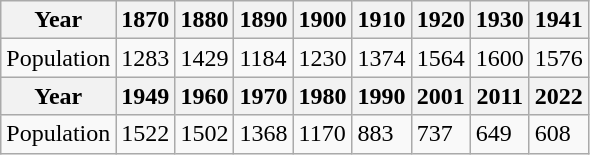<table class="wikitable">
<tr>
<th>Year</th>
<th>1870</th>
<th>1880</th>
<th>1890</th>
<th>1900</th>
<th>1910</th>
<th>1920</th>
<th>1930</th>
<th>1941</th>
</tr>
<tr>
<td>Population</td>
<td>1283</td>
<td>1429</td>
<td>1184</td>
<td>1230</td>
<td>1374</td>
<td>1564</td>
<td>1600</td>
<td>1576</td>
</tr>
<tr>
<th>Year</th>
<th>1949</th>
<th>1960</th>
<th>1970</th>
<th>1980</th>
<th>1990</th>
<th>2001</th>
<th>2011</th>
<th>2022</th>
</tr>
<tr>
<td>Population</td>
<td>1522</td>
<td>1502</td>
<td>1368</td>
<td>1170</td>
<td>883</td>
<td>737</td>
<td>649</td>
<td>608</td>
</tr>
</table>
